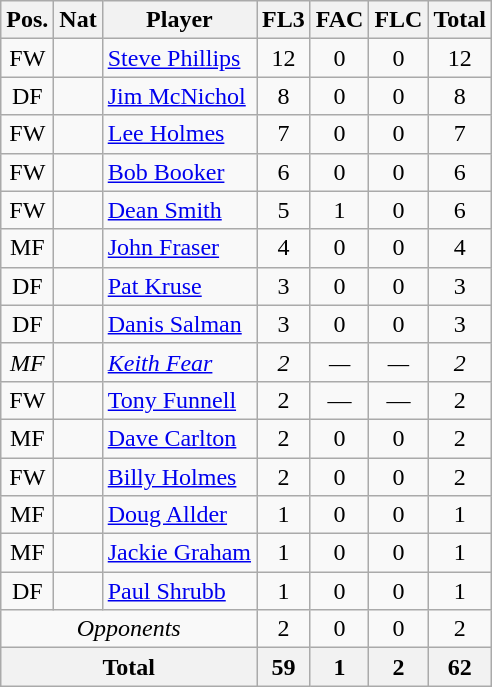<table class="wikitable"  style="text-align:center; border:1px #aaa solid;">
<tr>
<th>Pos.</th>
<th>Nat</th>
<th>Player</th>
<th>FL3</th>
<th>FAC</th>
<th>FLC</th>
<th>Total</th>
</tr>
<tr>
<td>FW</td>
<td></td>
<td style="text-align:left;"><a href='#'>Steve Phillips</a></td>
<td>12</td>
<td>0</td>
<td>0</td>
<td>12</td>
</tr>
<tr>
<td>DF</td>
<td></td>
<td style="text-align:left;"><a href='#'>Jim McNichol</a></td>
<td>8</td>
<td>0</td>
<td>0</td>
<td>8</td>
</tr>
<tr>
<td>FW</td>
<td></td>
<td style="text-align:left;"><a href='#'>Lee Holmes</a></td>
<td>7</td>
<td>0</td>
<td>0</td>
<td>7</td>
</tr>
<tr>
<td>FW</td>
<td></td>
<td style="text-align:left;"><a href='#'>Bob Booker</a></td>
<td>6</td>
<td>0</td>
<td>0</td>
<td>6</td>
</tr>
<tr>
<td>FW</td>
<td></td>
<td style="text-align:left;"><a href='#'>Dean Smith</a></td>
<td>5</td>
<td>1</td>
<td>0</td>
<td>6</td>
</tr>
<tr>
<td>MF</td>
<td></td>
<td style="text-align:left;"><a href='#'>John Fraser</a></td>
<td>4</td>
<td>0</td>
<td>0</td>
<td>4</td>
</tr>
<tr>
<td>DF</td>
<td></td>
<td style="text-align:left;"><a href='#'>Pat Kruse</a></td>
<td>3</td>
<td>0</td>
<td>0</td>
<td>3</td>
</tr>
<tr>
<td>DF</td>
<td></td>
<td style="text-align:left;"><a href='#'>Danis Salman</a></td>
<td>3</td>
<td>0</td>
<td>0</td>
<td>3</td>
</tr>
<tr>
<td><em>MF</em></td>
<td><em></em></td>
<td style="text-align:left;"><em><a href='#'>Keith Fear</a></em></td>
<td><em>2</em></td>
<td><em>—</em></td>
<td><em>—</em></td>
<td><em>2</em></td>
</tr>
<tr>
<td>FW</td>
<td></td>
<td style="text-align:left;"><a href='#'>Tony Funnell</a></td>
<td>2</td>
<td>—</td>
<td>—</td>
<td>2</td>
</tr>
<tr>
<td>MF</td>
<td></td>
<td style="text-align:left;"><a href='#'>Dave Carlton</a></td>
<td>2</td>
<td>0</td>
<td>0</td>
<td>2</td>
</tr>
<tr>
<td>FW</td>
<td></td>
<td style="text-align:left;"><a href='#'>Billy Holmes</a></td>
<td>2</td>
<td>0</td>
<td>0</td>
<td>2</td>
</tr>
<tr>
<td>MF</td>
<td></td>
<td style="text-align:left;"><a href='#'>Doug Allder</a></td>
<td>1</td>
<td>0</td>
<td>0</td>
<td>1</td>
</tr>
<tr>
<td>MF</td>
<td></td>
<td style="text-align:left;"><a href='#'>Jackie Graham</a></td>
<td>1</td>
<td>0</td>
<td>0</td>
<td>1</td>
</tr>
<tr>
<td>DF</td>
<td></td>
<td style="text-align:left;"><a href='#'>Paul Shrubb</a></td>
<td>1</td>
<td>0</td>
<td>0</td>
<td>1</td>
</tr>
<tr>
<td colspan="3"><em>Opponents</em></td>
<td>2</td>
<td>0</td>
<td>0</td>
<td>2</td>
</tr>
<tr>
<th colspan="3">Total</th>
<th>59</th>
<th>1</th>
<th>2</th>
<th>62</th>
</tr>
</table>
